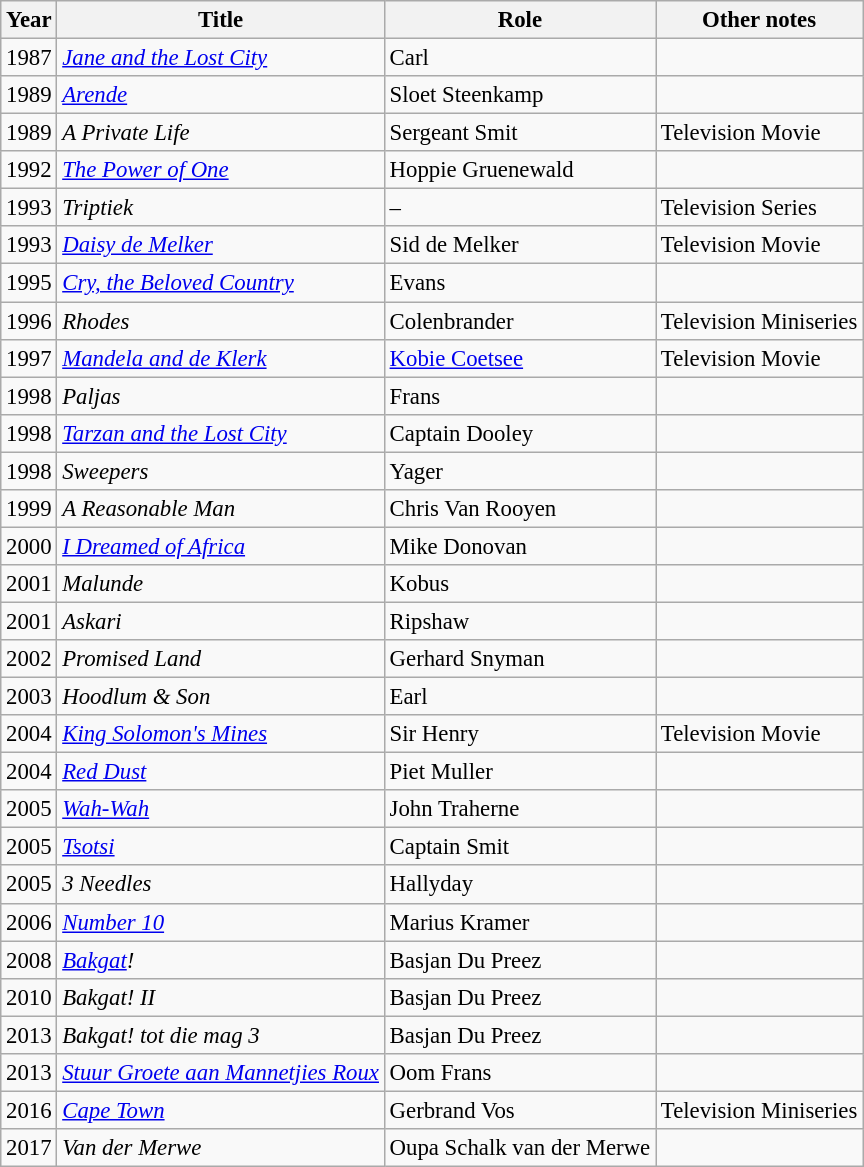<table class="wikitable sortable" style="font-size: 95%;">
<tr>
<th scope="col">Year</th>
<th scope="col">Title</th>
<th scope="col">Role</th>
<th scope="col" class="unsortable">Other notes</th>
</tr>
<tr>
<td>1987</td>
<td><em><a href='#'>Jane and the Lost City</a></em></td>
<td>Carl</td>
<td></td>
</tr>
<tr>
<td>1989</td>
<td><em><a href='#'>Arende</a></em></td>
<td>Sloet Steenkamp</td>
<td></td>
</tr>
<tr>
<td>1989</td>
<td><em>A Private Life</em></td>
<td>Sergeant Smit</td>
<td>Television Movie</td>
</tr>
<tr>
<td>1992</td>
<td><em><a href='#'>The Power of One</a></em></td>
<td>Hoppie Gruenewald</td>
<td></td>
</tr>
<tr>
<td>1993</td>
<td><em>Triptiek</em></td>
<td>–</td>
<td>Television Series</td>
</tr>
<tr>
<td>1993</td>
<td><em><a href='#'>Daisy de Melker</a></em></td>
<td>Sid de Melker</td>
<td>Television Movie</td>
</tr>
<tr>
<td>1995</td>
<td><em><a href='#'>Cry, the Beloved Country</a></em></td>
<td>Evans</td>
<td></td>
</tr>
<tr>
<td>1996</td>
<td><em>Rhodes</em></td>
<td>Colenbrander</td>
<td>Television Miniseries</td>
</tr>
<tr>
<td>1997</td>
<td><em><a href='#'>Mandela and de Klerk</a></em></td>
<td><a href='#'>Kobie Coetsee</a></td>
<td>Television Movie</td>
</tr>
<tr>
<td>1998</td>
<td><em>Paljas</em></td>
<td>Frans</td>
<td></td>
</tr>
<tr>
<td>1998</td>
<td><em><a href='#'>Tarzan and the Lost City</a></em></td>
<td>Captain Dooley</td>
<td></td>
</tr>
<tr>
<td>1998</td>
<td><em>Sweepers</em></td>
<td>Yager</td>
<td></td>
</tr>
<tr>
<td>1999</td>
<td><em>A Reasonable Man</em></td>
<td>Chris Van Rooyen</td>
<td></td>
</tr>
<tr>
<td>2000</td>
<td><em><a href='#'>I Dreamed of Africa</a></em></td>
<td>Mike Donovan</td>
<td></td>
</tr>
<tr>
<td>2001</td>
<td><em>Malunde</em></td>
<td>Kobus</td>
<td></td>
</tr>
<tr>
<td>2001</td>
<td><em>Askari</em></td>
<td>Ripshaw</td>
<td></td>
</tr>
<tr>
<td>2002</td>
<td><em>Promised Land</em></td>
<td>Gerhard Snyman</td>
<td></td>
</tr>
<tr>
<td>2003</td>
<td><em>Hoodlum & Son</em></td>
<td>Earl</td>
<td></td>
</tr>
<tr>
<td>2004</td>
<td><em><a href='#'>King Solomon's Mines</a></em></td>
<td>Sir Henry</td>
<td>Television Movie</td>
</tr>
<tr>
<td>2004</td>
<td><em><a href='#'>Red Dust</a></em></td>
<td>Piet Muller</td>
<td></td>
</tr>
<tr>
<td>2005</td>
<td><em><a href='#'>Wah-Wah</a></em></td>
<td>John Traherne</td>
<td></td>
</tr>
<tr>
<td>2005</td>
<td><em><a href='#'>Tsotsi</a></em></td>
<td>Captain Smit</td>
<td></td>
</tr>
<tr>
<td>2005</td>
<td><em>3 Needles</em></td>
<td>Hallyday</td>
<td></td>
</tr>
<tr>
<td>2006</td>
<td><em><a href='#'>Number 10</a></em></td>
<td>Marius Kramer</td>
<td></td>
</tr>
<tr>
<td>2008</td>
<td><em><a href='#'>Bakgat</a>!</em></td>
<td>Basjan Du Preez</td>
<td></td>
</tr>
<tr>
<td>2010</td>
<td><em>Bakgat! II</em></td>
<td>Basjan Du Preez</td>
<td></td>
</tr>
<tr>
<td>2013</td>
<td><em>Bakgat! tot die mag 3</em></td>
<td>Basjan Du Preez</td>
<td></td>
</tr>
<tr>
<td>2013</td>
<td><em><a href='#'>Stuur Groete aan Mannetjies Roux</a></em></td>
<td>Oom Frans</td>
</tr>
<tr>
<td>2016</td>
<td><em><a href='#'>Cape Town</a></em></td>
<td>Gerbrand Vos</td>
<td>Television Miniseries</td>
</tr>
<tr>
<td>2017</td>
<td><em>Van der Merwe</em></td>
<td>Oupa Schalk van der Merwe</td>
<td></td>
</tr>
</table>
